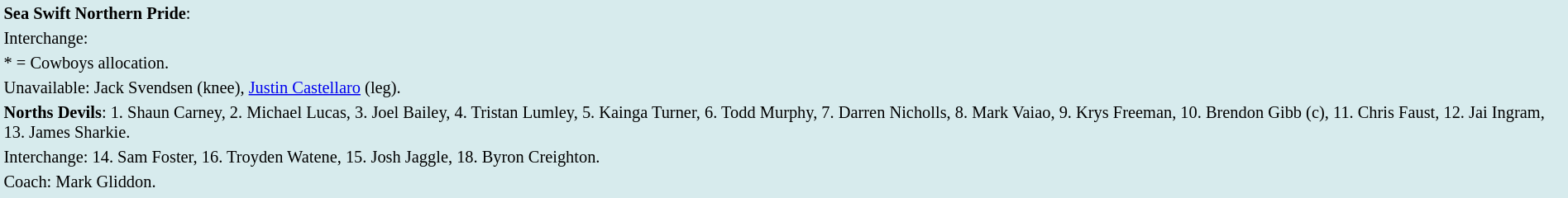<table style="background:#d7ebed; font-size:85%; width:100%;">
<tr>
<td><strong>Sea Swift Northern Pride</strong>:             </td>
</tr>
<tr>
<td>Interchange:    </td>
</tr>
<tr>
<td>* = Cowboys allocation.</td>
</tr>
<tr>
<td>Unavailable: Jack Svendsen (knee), <a href='#'>Justin Castellaro</a> (leg).</td>
</tr>
<tr>
<td><strong>Norths Devils</strong>: 1. Shaun Carney, 2. Michael Lucas, 3. Joel Bailey, 4. Tristan Lumley, 5. Kainga Turner, 6. Todd Murphy, 7. Darren Nicholls, 8. Mark Vaiao, 9. Krys Freeman, 10. Brendon Gibb (c), 11. Chris Faust, 12. Jai Ingram, 13. James Sharkie.</td>
</tr>
<tr>
<td>Interchange: 14. Sam Foster, 16. Troyden Watene, 15. Josh Jaggle, 18. Byron Creighton.</td>
</tr>
<tr>
<td>Coach: Mark Gliddon.</td>
</tr>
<tr>
</tr>
</table>
